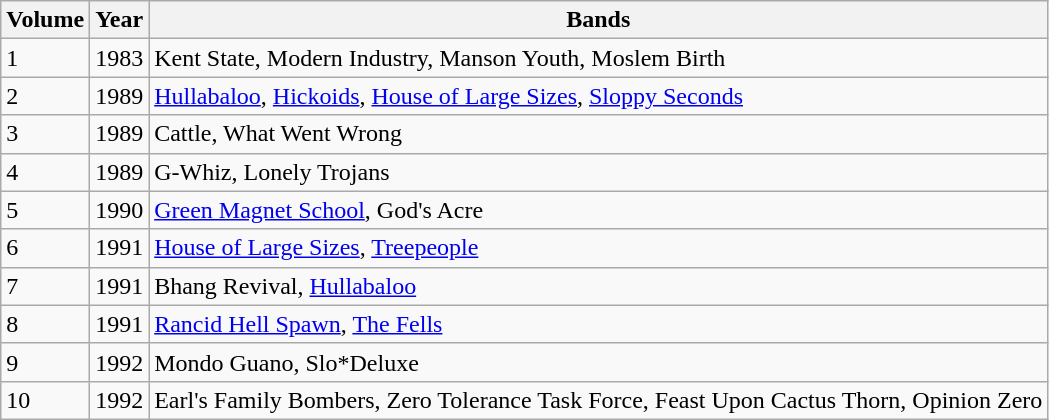<table class="wikitable">
<tr>
<th>Volume</th>
<th>Year</th>
<th>Bands</th>
</tr>
<tr>
<td>1</td>
<td>1983</td>
<td>Kent State, Modern Industry, Manson Youth, Moslem Birth</td>
</tr>
<tr>
<td>2</td>
<td>1989</td>
<td><a href='#'>Hullabaloo</a>, <a href='#'>Hickoids</a>, <a href='#'>House of Large Sizes</a>, <a href='#'>Sloppy Seconds</a></td>
</tr>
<tr>
<td>3</td>
<td>1989</td>
<td>Cattle, What Went Wrong</td>
</tr>
<tr>
<td>4</td>
<td>1989</td>
<td>G-Whiz, Lonely Trojans</td>
</tr>
<tr>
<td>5</td>
<td>1990</td>
<td><a href='#'>Green Magnet School</a>, God's Acre</td>
</tr>
<tr>
<td>6</td>
<td>1991</td>
<td><a href='#'>House of Large Sizes</a>, <a href='#'>Treepeople</a></td>
</tr>
<tr>
<td>7</td>
<td>1991</td>
<td>Bhang Revival, <a href='#'>Hullabaloo</a></td>
</tr>
<tr>
<td>8</td>
<td>1991</td>
<td><a href='#'>Rancid Hell Spawn</a>, <a href='#'>The Fells</a></td>
</tr>
<tr>
<td>9</td>
<td>1992</td>
<td>Mondo Guano, Slo*Deluxe</td>
</tr>
<tr>
<td>10</td>
<td>1992</td>
<td>Earl's Family Bombers, Zero Tolerance Task Force, Feast Upon Cactus Thorn, Opinion Zero</td>
</tr>
</table>
